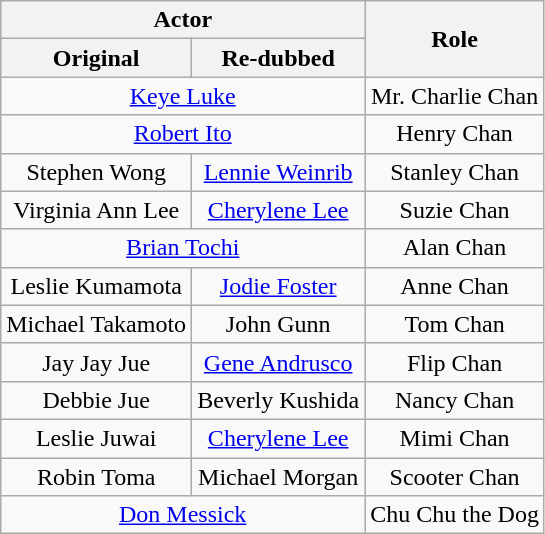<table class="wikitable sortable" style=font-size:100%;text-align:center;>
<tr>
<th colspan=2>Actor</th>
<th rowspan=2>Role</th>
</tr>
<tr>
<th>Original</th>
<th>Re-dubbed</th>
</tr>
<tr>
<td colspan=2><a href='#'>Keye Luke</a></td>
<td>Mr. Charlie Chan</td>
</tr>
<tr>
<td colspan=2><a href='#'>Robert Ito</a></td>
<td>Henry Chan</td>
</tr>
<tr>
<td>Stephen Wong</td>
<td><a href='#'>Lennie Weinrib</a></td>
<td>Stanley Chan</td>
</tr>
<tr>
<td>Virginia Ann Lee</td>
<td><a href='#'>Cherylene Lee</a></td>
<td>Suzie Chan</td>
</tr>
<tr>
<td colspan=2><a href='#'>Brian Tochi</a></td>
<td>Alan Chan</td>
</tr>
<tr>
<td>Leslie Kumamota</td>
<td><a href='#'>Jodie Foster</a></td>
<td>Anne Chan</td>
</tr>
<tr>
<td>Michael Takamoto</td>
<td>John Gunn</td>
<td>Tom Chan</td>
</tr>
<tr>
<td>Jay Jay Jue</td>
<td><a href='#'>Gene Andrusco</a></td>
<td>Flip Chan</td>
</tr>
<tr>
<td>Debbie Jue</td>
<td>Beverly Kushida</td>
<td>Nancy Chan</td>
</tr>
<tr>
<td>Leslie Juwai</td>
<td><a href='#'>Cherylene Lee</a></td>
<td>Mimi Chan</td>
</tr>
<tr>
<td>Robin Toma</td>
<td>Michael Morgan</td>
<td>Scooter Chan</td>
</tr>
<tr>
<td colspan=2><a href='#'>Don Messick</a></td>
<td>Chu Chu the Dog</td>
</tr>
</table>
